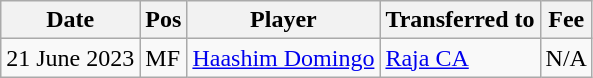<table class="wikitable plainrowheaders">
<tr>
<th>Date</th>
<th>Pos</th>
<th>Player</th>
<th>Transferred to</th>
<th>Fee</th>
</tr>
<tr>
<td>21 June 2023</td>
<td>MF</td>
<td> <a href='#'>Haashim Domingo</a></td>
<td style="text-align:left;"> <a href='#'>Raja CA</a></td>
<td>N/A</td>
</tr>
</table>
